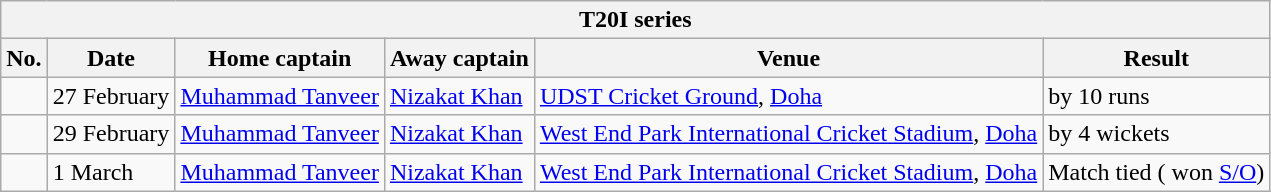<table class="wikitable">
<tr>
<th colspan="6">T20I series</th>
</tr>
<tr>
<th>No.</th>
<th>Date</th>
<th>Home captain</th>
<th>Away captain</th>
<th>Venue</th>
<th>Result</th>
</tr>
<tr>
<td></td>
<td>27 February</td>
<td><a href='#'>Muhammad Tanveer</a></td>
<td><a href='#'>Nizakat Khan</a></td>
<td><a href='#'>UDST Cricket Ground</a>, <a href='#'>Doha</a></td>
<td> by 10 runs</td>
</tr>
<tr>
<td></td>
<td>29 February</td>
<td><a href='#'>Muhammad Tanveer</a></td>
<td><a href='#'>Nizakat Khan</a></td>
<td><a href='#'>West End Park International Cricket Stadium</a>, <a href='#'>Doha</a></td>
<td> by 4 wickets</td>
</tr>
<tr>
<td></td>
<td>1 March</td>
<td><a href='#'>Muhammad Tanveer</a></td>
<td><a href='#'>Nizakat Khan</a></td>
<td><a href='#'>West End Park International Cricket Stadium</a>, <a href='#'>Doha</a></td>
<td>Match tied ( won <a href='#'>S/O</a>)</td>
</tr>
</table>
